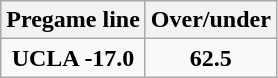<table class="wikitable">
<tr align="center">
<th style=>Pregame line</th>
<th style=>Over/under</th>
</tr>
<tr align="center">
<td><strong>UCLA -17.0</strong></td>
<td><strong>62.5</strong></td>
</tr>
</table>
